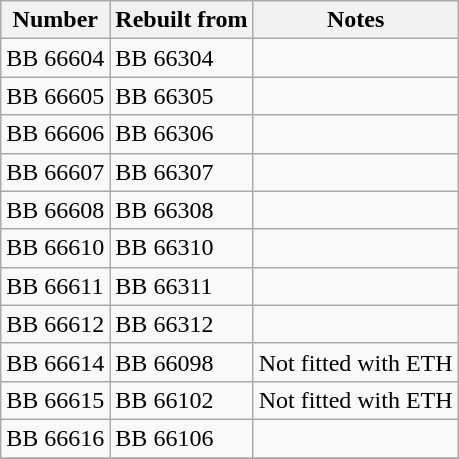<table class=wikitable>
<tr>
<th>Number</th>
<th>Rebuilt from</th>
<th>Notes</th>
</tr>
<tr>
<td>BB 66604</td>
<td>BB 66304</td>
<td></td>
</tr>
<tr>
<td>BB 66605</td>
<td>BB 66305</td>
<td></td>
</tr>
<tr>
<td>BB 66606</td>
<td>BB 66306</td>
<td></td>
</tr>
<tr>
<td>BB 66607</td>
<td>BB 66307</td>
<td></td>
</tr>
<tr>
<td>BB 66608</td>
<td>BB 66308</td>
<td></td>
</tr>
<tr>
<td>BB 66610</td>
<td>BB 66310</td>
<td></td>
</tr>
<tr>
<td>BB 66611</td>
<td>BB 66311</td>
<td></td>
</tr>
<tr>
<td>BB 66612</td>
<td>BB 66312</td>
<td></td>
</tr>
<tr>
<td>BB 66614</td>
<td>BB 66098</td>
<td>Not fitted with ETH</td>
</tr>
<tr>
<td>BB 66615</td>
<td>BB 66102</td>
<td>Not fitted with ETH</td>
</tr>
<tr>
<td>BB 66616</td>
<td>BB 66106</td>
<td></td>
</tr>
<tr>
</tr>
</table>
